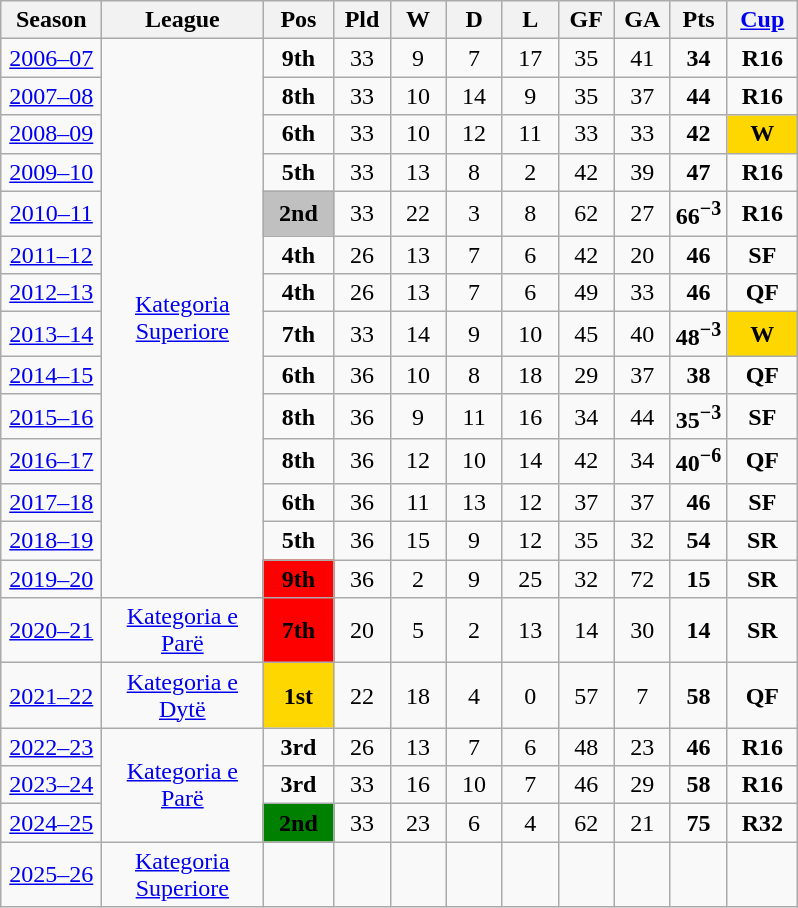<table class="wikitable">
<tr>
<th width=60px>Season</th>
<th width=100px>League</th>
<th width=40px>Pos</th>
<th width=30px>Pld</th>
<th width=30px>W</th>
<th width=30px>D</th>
<th width=30px>L</th>
<th width=30px>GF</th>
<th width=30px>GA</th>
<th width=30px>Pts</th>
<th width=40px><a href='#'>Cup</a></th>
</tr>
<tr style="text-align:center">
<td><a href='#'>2006–07</a></td>
<td rowspan="14"><a href='#'>Kategoria Superiore</a></td>
<td><strong>9th</strong></td>
<td>33</td>
<td>9</td>
<td>7</td>
<td>17</td>
<td>35</td>
<td>41</td>
<td><strong>34</strong></td>
<td><strong>R16</strong></td>
</tr>
<tr style="text-align:center">
<td><a href='#'>2007–08</a></td>
<td><strong>8th</strong></td>
<td>33</td>
<td>10</td>
<td>14</td>
<td>9</td>
<td>35</td>
<td>37</td>
<td><strong>44</strong></td>
<td><strong>R16</strong></td>
</tr>
<tr style="text-align:center">
<td><a href='#'>2008–09</a></td>
<td><strong>6th</strong></td>
<td>33</td>
<td>10</td>
<td>12</td>
<td>11</td>
<td>33</td>
<td>33</td>
<td><strong>42</strong></td>
<td style="background:gold"><strong>W</strong></td>
</tr>
<tr style="text-align:center">
<td><a href='#'>2009–10</a></td>
<td><strong>5th</strong></td>
<td>33</td>
<td>13</td>
<td>8</td>
<td>2</td>
<td>42</td>
<td>39</td>
<td><strong>47</strong></td>
<td><strong>R16</strong></td>
</tr>
<tr style="text-align:center">
<td><a href='#'>2010–11</a></td>
<td style="background:silver"><strong>2nd</strong></td>
<td>33</td>
<td>22</td>
<td>3</td>
<td>8</td>
<td>62</td>
<td>27</td>
<td><strong>66</strong><sup><strong>−3</strong></sup></td>
<td><strong>R16</strong></td>
</tr>
<tr style="text-align:center">
<td><a href='#'>2011–12</a></td>
<td><strong>4th</strong></td>
<td>26</td>
<td>13</td>
<td>7</td>
<td>6</td>
<td>42</td>
<td>20</td>
<td><strong>46</strong></td>
<td><strong>SF</strong></td>
</tr>
<tr style="text-align:center">
<td><a href='#'>2012–13</a></td>
<td><strong>4th</strong></td>
<td>26</td>
<td>13</td>
<td>7</td>
<td>6</td>
<td>49</td>
<td>33</td>
<td><strong>46</strong></td>
<td><strong>QF</strong></td>
</tr>
<tr style="text-align:center">
<td><a href='#'>2013–14</a></td>
<td><strong>7th</strong></td>
<td>33</td>
<td>14</td>
<td>9</td>
<td>10</td>
<td>45</td>
<td>40</td>
<td><strong>48</strong><sup><strong>−3</strong></sup></td>
<td style="background:gold"><strong>W</strong></td>
</tr>
<tr style="text-align:center">
<td><a href='#'>2014–15</a></td>
<td><strong>6th</strong></td>
<td>36</td>
<td>10</td>
<td>8</td>
<td>18</td>
<td>29</td>
<td>37</td>
<td><strong>38</strong></td>
<td><strong>QF</strong></td>
</tr>
<tr style="text-align:center">
<td><a href='#'>2015–16</a></td>
<td><strong>8th</strong></td>
<td>36</td>
<td>9</td>
<td>11</td>
<td>16</td>
<td>34</td>
<td>44</td>
<td><strong>35</strong><sup><strong>−3</strong></sup></td>
<td><strong>SF</strong></td>
</tr>
<tr style="text-align:center">
<td><a href='#'>2016–17</a></td>
<td><strong>8th</strong></td>
<td>36</td>
<td>12</td>
<td>10</td>
<td>14</td>
<td>42</td>
<td>34</td>
<td><strong>40</strong><sup><strong>−6</strong></sup></td>
<td><strong>QF</strong></td>
</tr>
<tr style="text-align:center">
<td><a href='#'>2017–18</a></td>
<td><strong>6th</strong></td>
<td>36</td>
<td>11</td>
<td>13</td>
<td>12</td>
<td>37</td>
<td>37</td>
<td><strong>46</strong></td>
<td><strong>SF</strong></td>
</tr>
<tr style="text-align:center">
<td><a href='#'>2018–19</a></td>
<td><strong>5th</strong></td>
<td>36</td>
<td>15</td>
<td>9</td>
<td>12</td>
<td>35</td>
<td>32</td>
<td><strong>54</strong></td>
<td><strong>SR</strong></td>
</tr>
<tr style="text-align:center">
<td><a href='#'>2019–20</a></td>
<td style="background:red"><strong>9th</strong></td>
<td>36</td>
<td>2</td>
<td>9</td>
<td>25</td>
<td>32</td>
<td>72</td>
<td><strong>15</strong></td>
<td><strong>SR</strong></td>
</tr>
<tr style="text-align:center">
<td><a href='#'>2020–21</a></td>
<td><a href='#'>Kategoria e Parë</a></td>
<td style="background:red"><strong>7th</strong></td>
<td>20</td>
<td>5</td>
<td>2</td>
<td>13</td>
<td>14</td>
<td>30</td>
<td><strong>14</strong></td>
<td><strong>SR</strong></td>
</tr>
<tr style="text-align:center">
<td><a href='#'>2021–22</a></td>
<td><a href='#'>Kategoria e Dytë</a></td>
<td style="background:gold"><strong>1st</strong></td>
<td>22</td>
<td>18</td>
<td>4</td>
<td>0</td>
<td>57</td>
<td>7</td>
<td><strong>58</strong></td>
<td><strong>QF</strong></td>
</tr>
<tr style="text-align:center">
<td><a href='#'>2022–23</a></td>
<td rowspan="3"><a href='#'>Kategoria e Parë</a></td>
<td><strong>3rd</strong></td>
<td>26</td>
<td>13</td>
<td>7</td>
<td>6</td>
<td>48</td>
<td>23</td>
<td><strong>46</strong></td>
<td><strong>R16</strong></td>
</tr>
<tr style="text-align:center">
<td><a href='#'>2023–24</a></td>
<td><strong>3rd</strong></td>
<td>33</td>
<td>16</td>
<td>10</td>
<td>7</td>
<td>46</td>
<td>29</td>
<td><strong>58</strong></td>
<td><strong>R16</strong></td>
</tr>
<tr style="text-align:center">
<td><a href='#'>2024–25</a></td>
<td style="background:green"><strong>2nd</strong></td>
<td>33</td>
<td>23</td>
<td>6</td>
<td>4</td>
<td>62</td>
<td>21</td>
<td><strong>75</strong></td>
<td><strong>R32</strong></td>
</tr>
<tr style="text-align:center">
<td><a href='#'>2025–26</a></td>
<td><a href='#'>Kategoria Superiore</a></td>
<td></td>
<td></td>
<td></td>
<td></td>
<td></td>
<td></td>
<td></td>
<td></td>
<td></td>
</tr>
</table>
